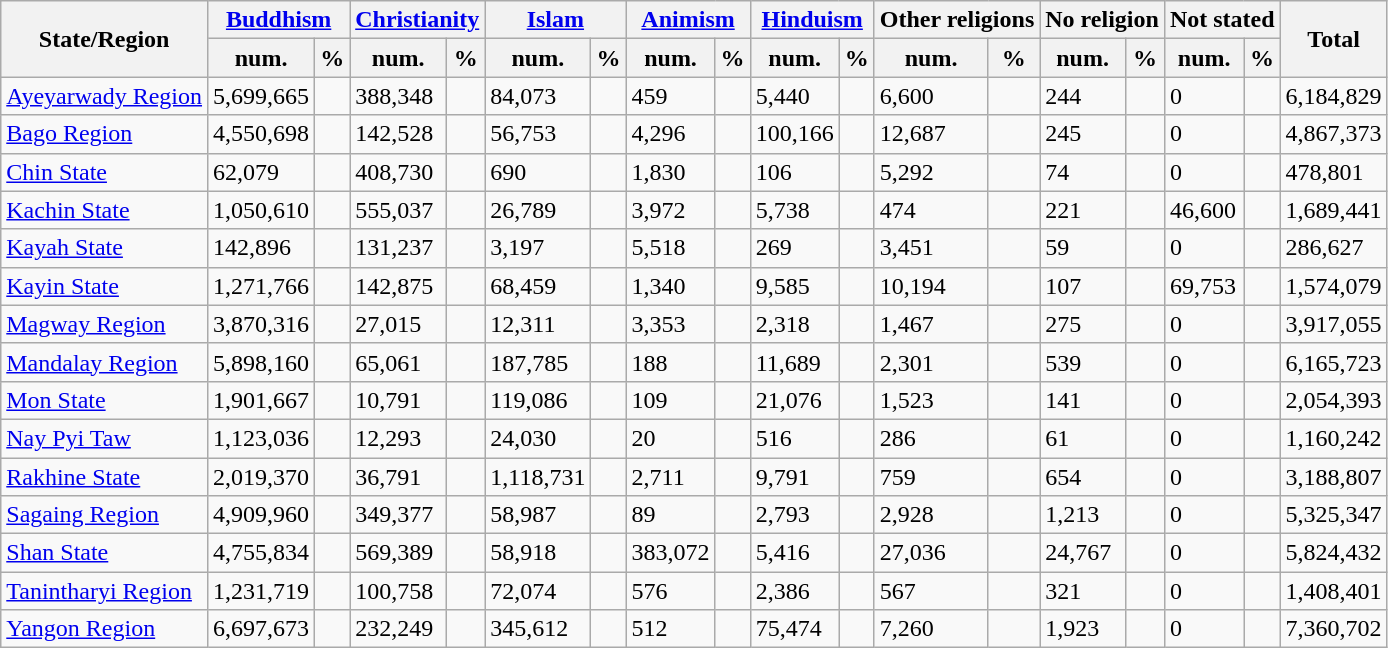<table class="wikitable sortable static-row-numbers static-row-header-text">
<tr>
<th rowspan="2">State/Region</th>
<th colspan="2"><a href='#'>Buddhism</a></th>
<th colspan="2"><a href='#'>Christianity</a></th>
<th colspan="2"><a href='#'>Islam</a></th>
<th colspan="2"><a href='#'>Animism</a></th>
<th colspan="2"><a href='#'>Hinduism</a></th>
<th colspan="2">Other religions</th>
<th colspan="2">No religion</th>
<th colspan="2">Not stated</th>
<th rowspan="2">Total</th>
</tr>
<tr>
<th>num.</th>
<th>%</th>
<th>num.</th>
<th>%</th>
<th>num.</th>
<th>%</th>
<th>num.</th>
<th>%</th>
<th>num.</th>
<th>%</th>
<th>num.</th>
<th>%</th>
<th>num.</th>
<th>%</th>
<th>num.</th>
<th>%</th>
</tr>
<tr>
<td><a href='#'>Ayeyarwady Region</a></td>
<td>5,699,665</td>
<td></td>
<td>388,348</td>
<td></td>
<td>84,073</td>
<td></td>
<td>459</td>
<td></td>
<td>5,440</td>
<td></td>
<td>6,600</td>
<td></td>
<td>244</td>
<td></td>
<td>0</td>
<td></td>
<td>6,184,829</td>
</tr>
<tr>
<td><a href='#'>Bago Region</a></td>
<td>4,550,698</td>
<td></td>
<td>142,528</td>
<td></td>
<td>56,753</td>
<td></td>
<td>4,296</td>
<td></td>
<td>100,166</td>
<td></td>
<td>12,687</td>
<td></td>
<td>245</td>
<td></td>
<td>0</td>
<td></td>
<td>4,867,373</td>
</tr>
<tr>
<td><a href='#'>Chin State</a></td>
<td>62,079</td>
<td></td>
<td>408,730</td>
<td></td>
<td>690</td>
<td></td>
<td>1,830</td>
<td></td>
<td>106</td>
<td></td>
<td>5,292</td>
<td></td>
<td>74</td>
<td></td>
<td>0</td>
<td></td>
<td>478,801</td>
</tr>
<tr>
<td><a href='#'>Kachin State</a></td>
<td>1,050,610</td>
<td></td>
<td>555,037</td>
<td></td>
<td>26,789</td>
<td></td>
<td>3,972</td>
<td></td>
<td>5,738</td>
<td></td>
<td>474</td>
<td></td>
<td>221</td>
<td></td>
<td>46,600</td>
<td></td>
<td>1,689,441</td>
</tr>
<tr>
<td><a href='#'>Kayah State</a></td>
<td>142,896</td>
<td></td>
<td>131,237</td>
<td></td>
<td>3,197</td>
<td></td>
<td>5,518</td>
<td></td>
<td>269</td>
<td></td>
<td>3,451</td>
<td></td>
<td>59</td>
<td></td>
<td>0</td>
<td></td>
<td>286,627</td>
</tr>
<tr>
<td><a href='#'>Kayin State</a></td>
<td>1,271,766</td>
<td></td>
<td>142,875</td>
<td></td>
<td>68,459</td>
<td></td>
<td>1,340</td>
<td></td>
<td>9,585</td>
<td></td>
<td>10,194</td>
<td></td>
<td>107</td>
<td></td>
<td>69,753</td>
<td></td>
<td>1,574,079</td>
</tr>
<tr>
<td><a href='#'>Magway Region</a></td>
<td>3,870,316</td>
<td></td>
<td>27,015</td>
<td></td>
<td>12,311</td>
<td></td>
<td>3,353</td>
<td></td>
<td>2,318</td>
<td></td>
<td>1,467</td>
<td></td>
<td>275</td>
<td></td>
<td>0</td>
<td></td>
<td>3,917,055</td>
</tr>
<tr>
<td><a href='#'>Mandalay Region</a></td>
<td>5,898,160</td>
<td></td>
<td>65,061</td>
<td></td>
<td>187,785</td>
<td></td>
<td>188</td>
<td></td>
<td>11,689</td>
<td></td>
<td>2,301</td>
<td></td>
<td>539</td>
<td></td>
<td>0</td>
<td></td>
<td>6,165,723</td>
</tr>
<tr>
<td><a href='#'>Mon State</a></td>
<td>1,901,667</td>
<td></td>
<td>10,791</td>
<td></td>
<td>119,086</td>
<td></td>
<td>109</td>
<td></td>
<td>21,076</td>
<td></td>
<td>1,523</td>
<td></td>
<td>141</td>
<td></td>
<td>0</td>
<td></td>
<td>2,054,393</td>
</tr>
<tr>
<td><a href='#'>Nay Pyi Taw</a></td>
<td>1,123,036</td>
<td></td>
<td>12,293</td>
<td></td>
<td>24,030</td>
<td></td>
<td>20</td>
<td></td>
<td>516</td>
<td></td>
<td>286</td>
<td></td>
<td>61</td>
<td></td>
<td>0</td>
<td></td>
<td>1,160,242</td>
</tr>
<tr>
<td><a href='#'>Rakhine State</a></td>
<td>2,019,370</td>
<td></td>
<td>36,791</td>
<td></td>
<td>1,118,731</td>
<td></td>
<td>2,711</td>
<td></td>
<td>9,791</td>
<td></td>
<td>759</td>
<td></td>
<td>654</td>
<td></td>
<td>0</td>
<td></td>
<td>3,188,807</td>
</tr>
<tr>
<td><a href='#'>Sagaing Region</a></td>
<td>4,909,960</td>
<td></td>
<td>349,377</td>
<td></td>
<td>58,987</td>
<td></td>
<td>89</td>
<td></td>
<td>2,793</td>
<td></td>
<td>2,928</td>
<td></td>
<td>1,213</td>
<td></td>
<td>0</td>
<td></td>
<td>5,325,347</td>
</tr>
<tr>
<td><a href='#'>Shan State</a></td>
<td>4,755,834</td>
<td></td>
<td>569,389</td>
<td></td>
<td>58,918</td>
<td></td>
<td>383,072</td>
<td></td>
<td>5,416</td>
<td></td>
<td>27,036</td>
<td></td>
<td>24,767</td>
<td></td>
<td>0</td>
<td></td>
<td>5,824,432</td>
</tr>
<tr>
<td><a href='#'>Tanintharyi Region</a></td>
<td>1,231,719</td>
<td></td>
<td>100,758</td>
<td></td>
<td>72,074</td>
<td></td>
<td>576</td>
<td></td>
<td>2,386</td>
<td></td>
<td>567</td>
<td></td>
<td>321</td>
<td></td>
<td>0</td>
<td></td>
<td>1,408,401</td>
</tr>
<tr>
<td><a href='#'>Yangon Region</a></td>
<td>6,697,673</td>
<td></td>
<td>232,249</td>
<td></td>
<td>345,612</td>
<td></td>
<td>512</td>
<td></td>
<td>75,474</td>
<td></td>
<td>7,260</td>
<td></td>
<td>1,923</td>
<td></td>
<td>0</td>
<td></td>
<td>7,360,702</td>
</tr>
</table>
